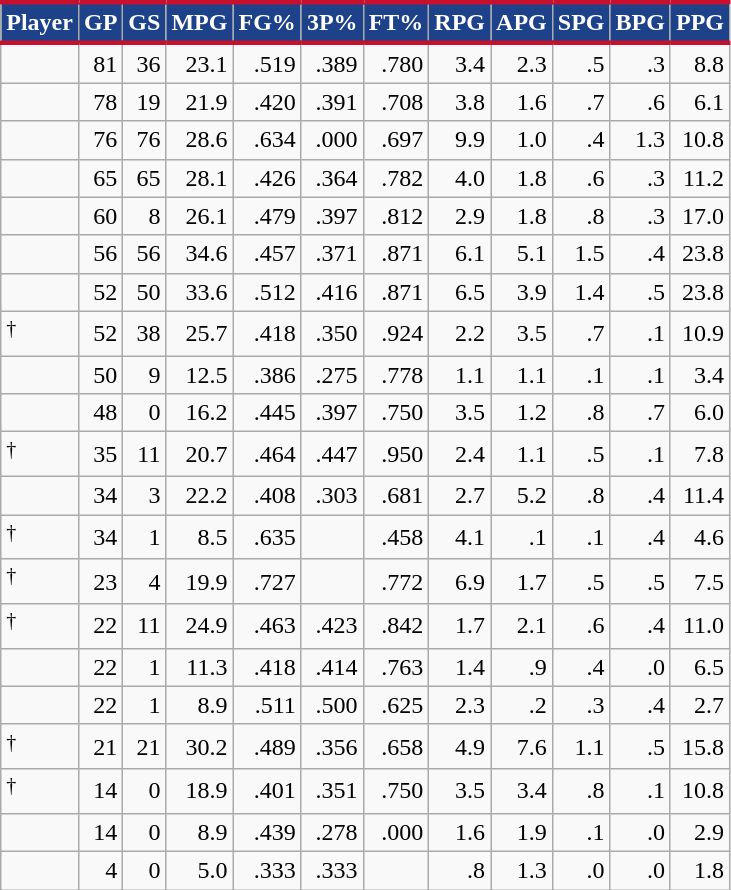<table class="wikitable sortable" style="text-align:right;">
<tr>
<th style="background:#1D4289; color:#FFFFFF; border-top:#C8102E 3px solid; border-bottom:#C8102E 3px solid;">Player</th>
<th style="background:#1D4289; color:#FFFFFF; border-top:#C8102E 3px solid; border-bottom:#C8102E 3px solid;">GP</th>
<th style="background:#1D4289; color:#FFFFFF; border-top:#C8102E 3px solid; border-bottom:#C8102E 3px solid;">GS</th>
<th style="background:#1D4289; color:#FFFFFF; border-top:#C8102E 3px solid; border-bottom:#C8102E 3px solid;">MPG</th>
<th style="background:#1D4289; color:#FFFFFF; border-top:#C8102E 3px solid; border-bottom:#C8102E 3px solid;">FG%</th>
<th style="background:#1D4289; color:#FFFFFF; border-top:#C8102E 3px solid; border-bottom:#C8102E 3px solid;">3P%</th>
<th style="background:#1D4289; color:#FFFFFF; border-top:#C8102E 3px solid; border-bottom:#C8102E 3px solid;">FT%</th>
<th style="background:#1D4289; color:#FFFFFF; border-top:#C8102E 3px solid; border-bottom:#C8102E 3px solid;">RPG</th>
<th style="background:#1D4289; color:#FFFFFF; border-top:#C8102E 3px solid; border-bottom:#C8102E 3px solid;">APG</th>
<th style="background:#1D4289; color:#FFFFFF; border-top:#C8102E 3px solid; border-bottom:#C8102E 3px solid;">SPG</th>
<th style="background:#1D4289; color:#FFFFFF; border-top:#C8102E 3px solid; border-bottom:#C8102E 3px solid;">BPG</th>
<th style="background:#1D4289; color:#FFFFFF; border-top:#C8102E 3px solid; border-bottom:#C8102E 3px solid;">PPG</th>
</tr>
<tr>
<td style="text-align:left;"></td>
<td>81</td>
<td>36</td>
<td>23.1</td>
<td>.519</td>
<td>.389</td>
<td>.780</td>
<td>3.4</td>
<td>2.3</td>
<td>.5</td>
<td>.3</td>
<td>8.8</td>
</tr>
<tr>
<td style="text-align:left;"></td>
<td>78</td>
<td>19</td>
<td>21.9</td>
<td>.420</td>
<td>.391</td>
<td>.708</td>
<td>3.8</td>
<td>1.6</td>
<td>.7</td>
<td>.6</td>
<td>6.1</td>
</tr>
<tr>
<td style="text-align:left;"></td>
<td>76</td>
<td>76</td>
<td>28.6</td>
<td>.634</td>
<td>.000</td>
<td>.697</td>
<td>9.9</td>
<td>1.0</td>
<td>.4</td>
<td>1.3</td>
<td>10.8</td>
</tr>
<tr>
<td style="text-align:left;"></td>
<td>65</td>
<td>65</td>
<td>28.1</td>
<td>.426</td>
<td>.364</td>
<td>.782</td>
<td>4.0</td>
<td>1.8</td>
<td>.6</td>
<td>.3</td>
<td>11.2</td>
</tr>
<tr>
<td style="text-align:left;"></td>
<td>60</td>
<td>8</td>
<td>26.1</td>
<td>.479</td>
<td>.397</td>
<td>.812</td>
<td>2.9</td>
<td>1.8</td>
<td>.8</td>
<td>.3</td>
<td>17.0</td>
</tr>
<tr>
<td style="text-align:left;"></td>
<td>56</td>
<td>56</td>
<td>34.6</td>
<td>.457</td>
<td>.371</td>
<td>.871</td>
<td>6.1</td>
<td>5.1</td>
<td>1.5</td>
<td>.4</td>
<td>23.8</td>
</tr>
<tr>
<td style="text-align:left;"></td>
<td>52</td>
<td>50</td>
<td>33.6</td>
<td>.512</td>
<td>.416</td>
<td>.871</td>
<td>6.5</td>
<td>3.9</td>
<td>1.4</td>
<td>.5</td>
<td>23.8</td>
</tr>
<tr>
<td style="text-align:left;"><sup>†</sup></td>
<td>52</td>
<td>38</td>
<td>25.7</td>
<td>.418</td>
<td>.350</td>
<td>.924</td>
<td>2.2</td>
<td>3.5</td>
<td>.7</td>
<td>.1</td>
<td>10.9</td>
</tr>
<tr>
<td style="text-align:left;"></td>
<td>50</td>
<td>9</td>
<td>12.5</td>
<td>.386</td>
<td>.275</td>
<td>.778</td>
<td>1.1</td>
<td>1.1</td>
<td>.1</td>
<td>.1</td>
<td>3.4</td>
</tr>
<tr>
<td style="text-align:left;"></td>
<td>48</td>
<td>0</td>
<td>16.2</td>
<td>.445</td>
<td>.397</td>
<td>.750</td>
<td>3.5</td>
<td>1.2</td>
<td>.8</td>
<td>.7</td>
<td>6.0</td>
</tr>
<tr>
<td style="text-align:left;"><sup>†</sup></td>
<td>35</td>
<td>11</td>
<td>20.7</td>
<td>.464</td>
<td>.447</td>
<td>.950</td>
<td>2.4</td>
<td>1.1</td>
<td>.5</td>
<td>.1</td>
<td>7.8</td>
</tr>
<tr>
<td style="text-align:left;"></td>
<td>34</td>
<td>3</td>
<td>22.2</td>
<td>.408</td>
<td>.303</td>
<td>.681</td>
<td>2.7</td>
<td>5.2</td>
<td>.8</td>
<td>.4</td>
<td>11.4</td>
</tr>
<tr>
<td style="text-align:left;"><sup>†</sup></td>
<td>34</td>
<td>1</td>
<td>8.5</td>
<td>.635</td>
<td></td>
<td>.458</td>
<td>4.1</td>
<td>.1</td>
<td>.1</td>
<td>.4</td>
<td>4.6</td>
</tr>
<tr>
<td style="text-align:left;"><sup>†</sup></td>
<td>23</td>
<td>4</td>
<td>19.9</td>
<td>.727</td>
<td></td>
<td>.772</td>
<td>6.9</td>
<td>1.7</td>
<td>.5</td>
<td>.5</td>
<td>7.5</td>
</tr>
<tr>
<td style="text-align:left;"><sup>†</sup></td>
<td>22</td>
<td>11</td>
<td>24.9</td>
<td>.463</td>
<td>.423</td>
<td>.842</td>
<td>1.7</td>
<td>2.1</td>
<td>.6</td>
<td>.4</td>
<td>11.0</td>
</tr>
<tr>
<td style="text-align:left;"></td>
<td>22</td>
<td>1</td>
<td>11.3</td>
<td>.418</td>
<td>.414</td>
<td>.763</td>
<td>1.4</td>
<td>.9</td>
<td>.4</td>
<td>.0</td>
<td>6.5</td>
</tr>
<tr>
<td style="text-align:left;"></td>
<td>22</td>
<td>1</td>
<td>8.9</td>
<td>.511</td>
<td>.500</td>
<td>.625</td>
<td>2.3</td>
<td>.2</td>
<td>.3</td>
<td>.4</td>
<td>2.7</td>
</tr>
<tr>
<td style="text-align:left;"><sup>†</sup></td>
<td>21</td>
<td>21</td>
<td>30.2</td>
<td>.489</td>
<td>.356</td>
<td>.658</td>
<td>4.9</td>
<td>7.6</td>
<td>1.1</td>
<td>.5</td>
<td>15.8</td>
</tr>
<tr>
<td style="text-align:left;"><sup>†</sup></td>
<td>14</td>
<td>0</td>
<td>18.9</td>
<td>.401</td>
<td>.351</td>
<td>.750</td>
<td>3.5</td>
<td>3.4</td>
<td>.8</td>
<td>.1</td>
<td>10.8</td>
</tr>
<tr>
<td style="text-align:left;"></td>
<td>14</td>
<td>0</td>
<td>8.9</td>
<td>.439</td>
<td>.278</td>
<td>.000</td>
<td>1.6</td>
<td>1.9</td>
<td>.1</td>
<td>.0</td>
<td>2.9</td>
</tr>
<tr>
<td style="text-align:left;"></td>
<td>4</td>
<td>0</td>
<td>5.0</td>
<td>.333</td>
<td>.333</td>
<td></td>
<td>.8</td>
<td>1.3</td>
<td>.0</td>
<td>.0</td>
<td>1.8</td>
</tr>
</table>
